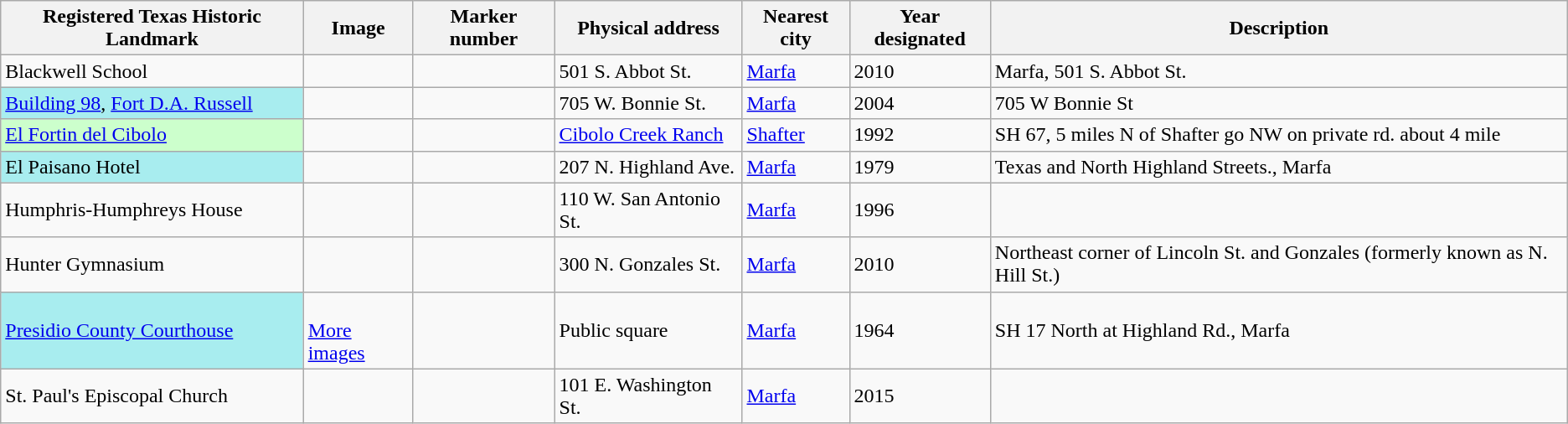<table class="wikitable sortable">
<tr>
<th>Registered Texas Historic Landmark</th>
<th>Image</th>
<th>Marker number</th>
<th>Physical address</th>
<th>Nearest city</th>
<th>Year designated</th>
<th>Description</th>
</tr>
<tr>
<td>Blackwell School</td>
<td></td>
<td></td>
<td>501 S. Abbot St.<br></td>
<td><a href='#'>Marfa</a></td>
<td>2010</td>
<td>Marfa, 501 S. Abbot St.</td>
</tr>
<tr>
<td style="background: #A8EDEF"><a href='#'>Building 98</a>, <a href='#'>Fort D.A. Russell</a></td>
<td></td>
<td></td>
<td>705 W. Bonnie St.<br></td>
<td><a href='#'>Marfa</a></td>
<td>2004</td>
<td>705 W Bonnie St</td>
</tr>
<tr>
<td style="background: #CCFFCC"><a href='#'>El Fortin del Cibolo</a></td>
<td></td>
<td></td>
<td><a href='#'>Cibolo Creek Ranch</a><br></td>
<td><a href='#'>Shafter</a></td>
<td>1992</td>
<td>SH 67, 5 miles N of Shafter go NW on private rd. about 4 mile</td>
</tr>
<tr>
<td style="background: #A8EDEF">El Paisano Hotel</td>
<td></td>
<td></td>
<td>207 N. Highland Ave.<br></td>
<td><a href='#'>Marfa</a></td>
<td>1979</td>
<td>Texas and North Highland Streets., Marfa</td>
</tr>
<tr>
<td>Humphris-Humphreys House</td>
<td></td>
<td></td>
<td>110 W. San Antonio St.<br></td>
<td><a href='#'>Marfa</a></td>
<td>1996</td>
<td></td>
</tr>
<tr>
<td>Hunter Gymnasium</td>
<td></td>
<td></td>
<td>300 N. Gonzales St.<br></td>
<td><a href='#'>Marfa</a></td>
<td>2010</td>
<td>Northeast corner of Lincoln St. and Gonzales (formerly known as N. Hill St.)</td>
</tr>
<tr>
<td style="background: #A8EDEF"><a href='#'>Presidio County Courthouse</a></td>
<td><br> <a href='#'>More images</a></td>
<td></td>
<td>Public square<br></td>
<td><a href='#'>Marfa</a></td>
<td>1964</td>
<td>SH 17 North at Highland Rd., Marfa</td>
</tr>
<tr>
<td>St. Paul's Episcopal Church</td>
<td></td>
<td></td>
<td>101 E. Washington St.<br></td>
<td><a href='#'>Marfa</a></td>
<td>2015</td>
<td></td>
</tr>
</table>
